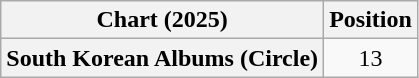<table class="wikitable plainrowheaders" style="text-align:center">
<tr>
<th scope="col">Chart (2025)</th>
<th scope="col">Position</th>
</tr>
<tr>
<th scope="row">South Korean Albums (Circle)</th>
<td>13</td>
</tr>
</table>
